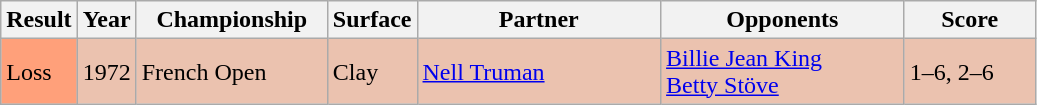<table class="sortable wikitable">
<tr>
<th>Result</th>
<th>Year</th>
<th style="width:120px">Championship</th>
<th style="width:50px">Surface</th>
<th style="width:155px">Partner</th>
<th style="width:155px">Opponents</th>
<th style="width:80px" class="unsortable">Score</th>
</tr>
<tr style="background:#ebc2af;">
<td style="background:#ffa07a;">Loss</td>
<td>1972</td>
<td>French Open</td>
<td>Clay</td>
<td> <a href='#'>Nell Truman</a></td>
<td> <a href='#'>Billie Jean King</a> <br>  <a href='#'>Betty Stöve</a></td>
<td>1–6, 2–6</td>
</tr>
</table>
